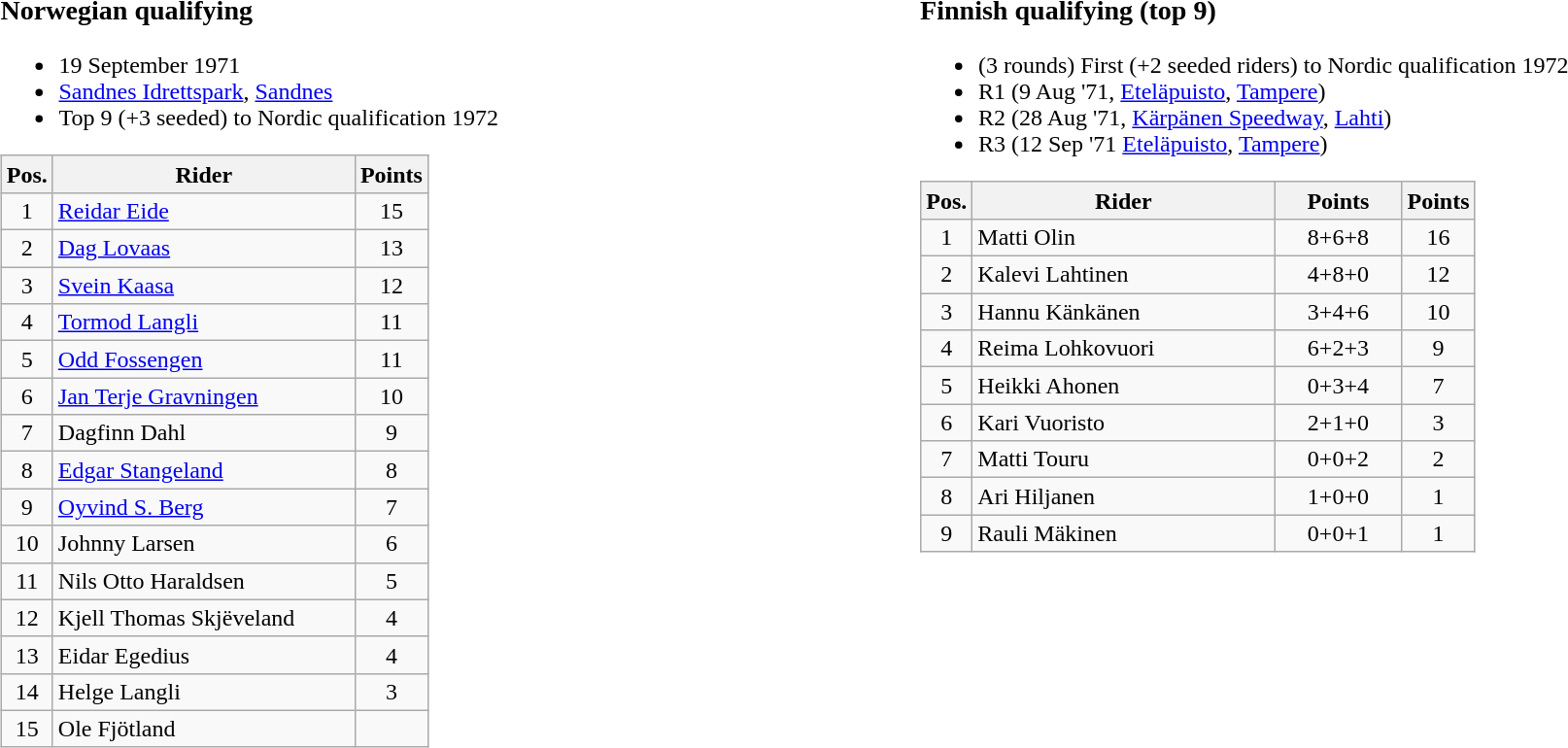<table width=100%>
<tr>
<td width=50% valign=top><br><h3>Norwegian qualifying</h3><ul><li>19 September 1971</li><li> <a href='#'>Sandnes Idrettspark</a>, <a href='#'>Sandnes</a></li><li>Top 9 (+3 seeded) to Nordic qualification 1972</li></ul><table class=wikitable>
<tr>
<th width=25px>Pos.</th>
<th width=200px>Rider</th>
<th width=40px>Points</th>
</tr>
<tr align=center >
<td>1</td>
<td align=left><a href='#'>Reidar Eide</a></td>
<td>15</td>
</tr>
<tr align=center >
<td>2</td>
<td align=left><a href='#'>Dag Lovaas</a></td>
<td>13</td>
</tr>
<tr align=center >
<td>3</td>
<td align=left><a href='#'>Svein Kaasa</a></td>
<td>12</td>
</tr>
<tr align=center >
<td>4</td>
<td align=left><a href='#'>Tormod Langli</a></td>
<td>11</td>
</tr>
<tr align=center >
<td>5</td>
<td align=left><a href='#'>Odd Fossengen</a></td>
<td>11</td>
</tr>
<tr align=center >
<td>6</td>
<td align=left><a href='#'>Jan Terje Gravningen</a></td>
<td>10</td>
</tr>
<tr align=center >
<td>7</td>
<td align=left>Dagfinn Dahl</td>
<td>9</td>
</tr>
<tr align=center >
<td>8</td>
<td align=left><a href='#'>Edgar Stangeland</a></td>
<td>8</td>
</tr>
<tr align=center >
<td>9</td>
<td align=left><a href='#'>Oyvind S. Berg</a></td>
<td>7</td>
</tr>
<tr align=center>
<td>10</td>
<td align=left>Johnny Larsen</td>
<td>6</td>
</tr>
<tr align=center>
<td>11</td>
<td align=left>Nils Otto Haraldsen</td>
<td>5</td>
</tr>
<tr align=center>
<td>12</td>
<td align=left>Kjell Thomas Skjëveland</td>
<td>4</td>
</tr>
<tr align=center>
<td>13</td>
<td align=left>Eidar Egedius</td>
<td>4</td>
</tr>
<tr align=center>
<td>14</td>
<td align=left>Helge Langli</td>
<td>3</td>
</tr>
<tr align=center>
<td>15</td>
<td align=left>Ole Fjötland</td>
<td></td>
</tr>
</table>
</td>
<td width=50% valign=top><br><h3>Finnish qualifying (top 9)</h3><ul><li> (3 rounds) First (+2 seeded riders) to Nordic qualification 1972</li><li>R1 (9 Aug '71, <a href='#'>Eteläpuisto</a>, <a href='#'>Tampere</a>)</li><li>R2 (28 Aug '71, <a href='#'>Kärpänen Speedway</a>, <a href='#'>Lahti</a>)</li><li>R3 (12 Sep '71 <a href='#'>Eteläpuisto</a>, <a href='#'>Tampere</a>)</li></ul><table class="wikitable" style="text-align:center;">
<tr>
<th width=25px>Pos.</th>
<th width=200px>Rider</th>
<th width=80px>Points</th>
<th width=40px>Points</th>
</tr>
<tr>
<td>1</td>
<td align=left>Matti Olin</td>
<td>8+6+8</td>
<td>16</td>
</tr>
<tr>
<td>2</td>
<td align=left>Kalevi Lahtinen</td>
<td>4+8+0</td>
<td>12</td>
</tr>
<tr>
<td>3</td>
<td align=left>Hannu Känkänen</td>
<td>3+4+6</td>
<td>10</td>
</tr>
<tr>
<td>4</td>
<td align=left>Reima Lohkovuori</td>
<td>6+2+3</td>
<td>9</td>
</tr>
<tr>
<td>5</td>
<td align=left>Heikki Ahonen</td>
<td>0+3+4</td>
<td>7</td>
</tr>
<tr>
<td>6</td>
<td align=left>Kari Vuoristo</td>
<td>2+1+0</td>
<td>3</td>
</tr>
<tr>
<td>7</td>
<td align=left>Matti Touru</td>
<td>0+0+2</td>
<td>2</td>
</tr>
<tr>
<td>8</td>
<td align=left>Ari Hiljanen</td>
<td>1+0+0</td>
<td>1</td>
</tr>
<tr>
<td>9</td>
<td align=left>Rauli Mäkinen</td>
<td>0+0+1</td>
<td>1</td>
</tr>
</table>
</td>
</tr>
</table>
